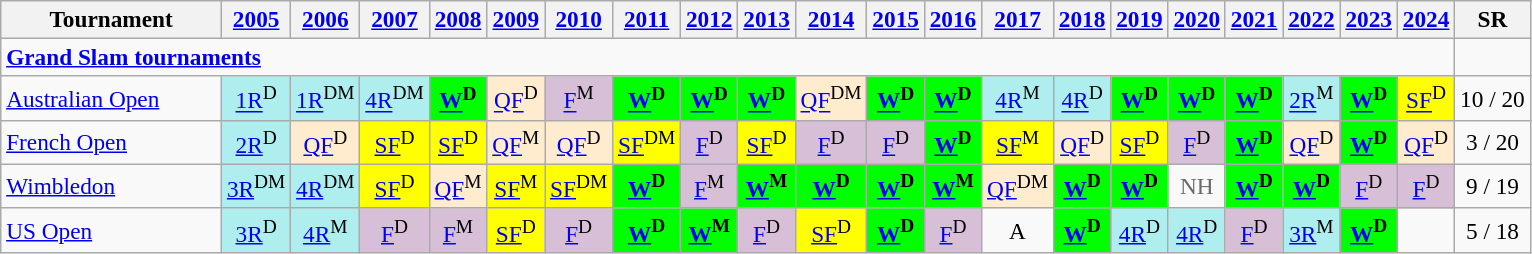<table class=wikitable style=text-align:center;font-size:97%>
<tr>
<th width=140>Tournament</th>
<th><a href='#'>2005</a></th>
<th><a href='#'>2006</a></th>
<th><a href='#'>2007</a></th>
<th><a href='#'>2008</a></th>
<th><a href='#'>2009</a></th>
<th><a href='#'>2010</a></th>
<th><a href='#'>2011</a></th>
<th><a href='#'>2012</a></th>
<th><a href='#'>2013</a></th>
<th><a href='#'>2014</a></th>
<th><a href='#'>2015</a></th>
<th><a href='#'>2016</a></th>
<th><a href='#'>2017</a></th>
<th><a href='#'>2018</a></th>
<th><a href='#'>2019</a></th>
<th><a href='#'>2020</a></th>
<th><a href='#'>2021</a></th>
<th><a href='#'>2022</a></th>
<th><a href='#'>2023</a></th>
<th><a href='#'>2024</a></th>
<th>SR</th>
</tr>
<tr>
<td colspan="21" style="text-align:left;"><a href='#'><strong>Grand Slam tournaments</strong></a></td>
</tr>
<tr>
<td align=left><a href='#'>Australian Open</a></td>
<td bgcolor=afeeee><a href='#'>1R</a><sup>D</sup></td>
<td bgcolor=afeeee><a href='#'>1R</a><sup>DM</sup></td>
<td bgcolor=afeeee><a href='#'>4R</a><sup>DM</sup></td>
<td bgcolor=lime><a href='#'><strong>W</strong></a><strong><sup>D</sup></strong></td>
<td bgcolor=blanchedalmond><a href='#'>QF</a><sup>D</sup></td>
<td bgcolor=thistle><a href='#'>F</a><sup>M</sup></td>
<td bgcolor=lime><a href='#'><strong>W</strong></a><strong><sup>D</sup></strong></td>
<td bgcolor=lime><a href='#'><strong>W</strong></a><strong><sup>D</sup></strong></td>
<td bgcolor=lime><a href='#'><strong>W</strong></a><strong><sup>D</sup></strong></td>
<td bgcolor=blanchedalmond><a href='#'>QF</a><sup>DM</sup></td>
<td bgcolor=lime><a href='#'><strong>W</strong></a><strong><sup>D</sup></strong></td>
<td bgcolor=lime><a href='#'><strong>W</strong></a><strong><sup>D</sup></strong></td>
<td bgcolor=afeeee><a href='#'>4R</a><sup>M</sup></td>
<td bgcolor=afeeee><a href='#'>4R</a><sup>D</sup></td>
<td bgcolor=lime><a href='#'><strong>W</strong></a><strong><sup>D</sup></strong></td>
<td bgcolor=lime><a href='#'><strong>W</strong></a><strong><sup>D</sup></strong></td>
<td bgcolor=lime><a href='#'><strong>W</strong></a><strong><sup>D</sup></strong></td>
<td bgcolor=afeeee><a href='#'>2R</a><sup>M</sup></td>
<td bgcolor=lime><a href='#'><strong>W</strong></a><strong><sup>D</sup></strong></td>
<td bgcolor=yellow><a href='#'>SF</a><sup>D</sup></td>
<td>10 / 20</td>
</tr>
<tr>
<td align=left><a href='#'>French Open</a></td>
<td bgcolor=afeeee><a href='#'>2R</a><sup>D</sup></td>
<td bgcolor=blanchedalmond><a href='#'>QF</a><sup>D</sup></td>
<td bgcolor=yellow><a href='#'>SF</a><sup>D</sup></td>
<td bgcolor=yellow><a href='#'>SF</a><sup>D</sup></td>
<td bgcolor=blanchedalmond><a href='#'>QF</a><sup>M</sup></td>
<td bgcolor=blanchedalmond><a href='#'>QF</a><sup>D</sup></td>
<td bgcolor=yellow><a href='#'>SF</a><sup>DM</sup></td>
<td bgcolor=thistle><a href='#'>F</a><sup>D</sup></td>
<td bgcolor=yellow><a href='#'>SF</a><sup>D</sup></td>
<td bgcolor=thistle><a href='#'>F</a><sup>D</sup></td>
<td bgcolor=thistle><a href='#'>F</a><sup>D</sup></td>
<td bgcolor=lime><a href='#'><strong>W</strong></a><strong><sup>D</sup></strong></td>
<td bgcolor=yellow><a href='#'>SF</a><sup>M</sup></td>
<td bgcolor=blanchedalmond><a href='#'>QF</a><sup>D</sup></td>
<td bgcolor=yellow><a href='#'>SF</a><sup>D</sup></td>
<td bgcolor=thistle><a href='#'>F</a><sup>D</sup></td>
<td bgcolor=lime><a href='#'><strong>W</strong></a><strong><sup>D</sup></strong></td>
<td bgcolor=blanchedalmond><a href='#'>QF</a><sup>D</sup></td>
<td bgcolor=lime><a href='#'><strong>W</strong></a><strong><sup>D</sup></strong></td>
<td bgcolor=blanchedalmond><a href='#'>QF</a><sup>D</sup></td>
<td>3 / 20</td>
</tr>
<tr>
<td align=left><a href='#'>Wimbledon</a></td>
<td bgcolor=afeeee><a href='#'>3R</a><sup>DM</sup></td>
<td bgcolor=afeeee><a href='#'>4R</a><sup>DM</sup></td>
<td bgcolor=yellow><a href='#'>SF</a><sup>D</sup></td>
<td bgcolor=blanchedalmond><a href='#'>QF</a><sup>M</sup></td>
<td bgcolor=yellow><a href='#'>SF</a><sup>M</sup></td>
<td bgcolor=yellow><a href='#'>SF</a><sup>DM</sup></td>
<td bgcolor=lime><a href='#'><strong>W</strong></a><strong><sup>D</sup></strong></td>
<td bgcolor=thistle><a href='#'>F</a><sup>M</sup></td>
<td bgcolor=lime><a href='#'><strong>W</strong></a><strong><sup>M</sup></strong></td>
<td bgcolor=lime><a href='#'><strong>W</strong></a><strong><sup>D</sup></strong></td>
<td bgcolor=lime><a href='#'><strong>W</strong></a><strong><sup>D</sup></strong></td>
<td bgcolor=lime><a href='#'><strong>W</strong></a><strong><sup>M</sup></strong></td>
<td bgcolor=blanchedalmond><a href='#'>QF</a><sup>DM</sup></td>
<td bgcolor=lime><a href='#'><strong>W</strong></a><strong><sup>D</sup></strong></td>
<td bgcolor=lime><a href='#'><strong>W</strong></a><strong><sup>D</sup></strong></td>
<td style="color:#696969;">NH</td>
<td bgcolor=lime><a href='#'><strong>W</strong></a><strong><sup>D</sup></strong></td>
<td bgcolor=lime><a href='#'><strong>W</strong></a><strong><sup>D</sup></strong></td>
<td bgcolor=thistle><a href='#'>F</a><sup>D</sup></td>
<td bgcolor=thistle><a href='#'>F</a><sup>D</sup></td>
<td>9 / 19</td>
</tr>
<tr>
<td align=left><a href='#'>US Open</a></td>
<td bgcolor=afeeee><a href='#'>3R</a><sup>D</sup></td>
<td bgcolor=afeeee><a href='#'>4R</a><sup>M</sup></td>
<td bgcolor=thistle><a href='#'>F</a><sup>D</sup></td>
<td bgcolor=thistle><a href='#'>F</a><sup>M</sup></td>
<td bgcolor=yellow><a href='#'>SF</a><sup>D</sup></td>
<td bgcolor=thistle><a href='#'>F</a><sup>D</sup></td>
<td bgcolor=lime><a href='#'><strong>W</strong></a><strong><sup>D</sup></strong></td>
<td bgcolor=lime><a href='#'><strong>W</strong></a><strong><sup>M</sup></strong></td>
<td bgcolor=thistle><a href='#'>F</a><sup>D</sup></td>
<td bgcolor=yellow><a href='#'>SF</a><sup>D</sup></td>
<td bgcolor=lime><a href='#'><strong>W</strong></a><strong><sup>D</sup></strong></td>
<td bgcolor=thistle><a href='#'>F</a><sup>D</sup></td>
<td>A</td>
<td bgcolor=lime><a href='#'><strong>W</strong></a><strong><sup>D</sup></strong></td>
<td bgcolor=afeeee><a href='#'>4R</a><sup>D</sup></td>
<td bgcolor=afeeee><a href='#'>4R</a><sup>D</sup></td>
<td bgcolor=thistle><a href='#'>F</a><sup>D</sup></td>
<td bgcolor=afeeee><a href='#'>3R</a><sup>M</sup></td>
<td bgcolor=lime><a href='#'><strong>W</strong></a><strong><sup>D</sup></strong></td>
<td></td>
<td>5 / 18</td>
</tr>
</table>
